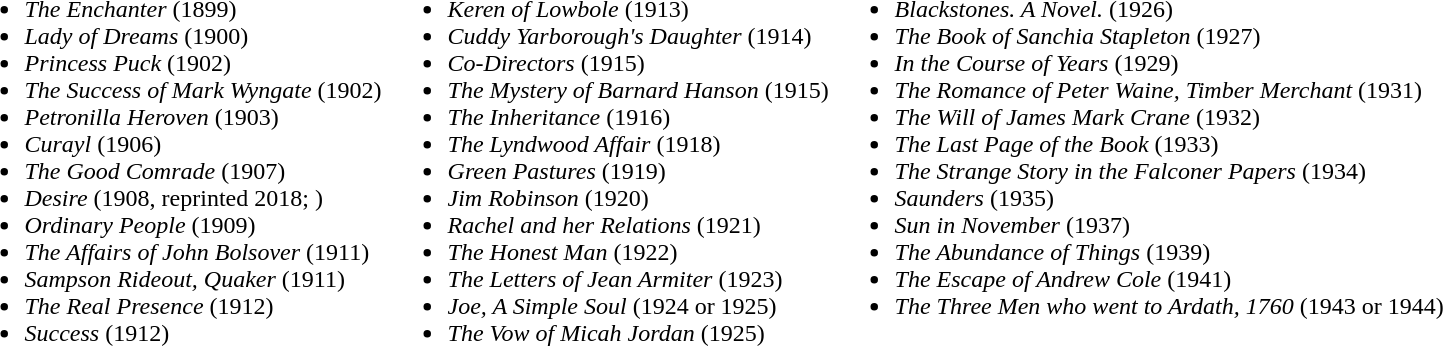<table>
<tr>
<td valign="top"><br><ul><li><em>The Enchanter</em> (1899)</li><li><em>Lady of Dreams</em> (1900)</li><li><em>Princess Puck</em> (1902)</li><li><em>The Success of Mark Wyngate</em> (1902)</li><li><em>Petronilla Heroven</em> (1903)</li><li><em>Curayl</em> (1906)</li><li><em>The Good Comrade</em> (1907)</li><li><em>Desire</em> (1908, reprinted 2018; )</li><li><em>Ordinary People</em> (1909)</li><li><em>The Affairs of John Bolsover</em> (1911)</li><li><em>Sampson Rideout, Quaker</em> (1911)</li><li><em>The Real Presence</em> (1912)</li><li><em>Success</em> (1912)</li></ul></td>
<td valign="top"><br><ul><li><em>Keren of Lowbole</em> (1913)</li><li><em>Cuddy Yarborough's Daughter</em> (1914)</li><li><em>Co-Directors</em> (1915)</li><li><em>The Mystery of Barnard Hanson</em> (1915)</li><li><em>The Inheritance</em> (1916)</li><li><em>The Lyndwood Affair</em> (1918)</li><li><em>Green Pastures</em> (1919)</li><li><em>Jim Robinson</em> (1920)</li><li><em>Rachel and her Relations</em> (1921)</li><li><em>The Honest Man</em> (1922)</li><li><em>The Letters of Jean Armiter</em> (1923)</li><li><em>Joe, A Simple Soul</em> (1924 or 1925)</li><li><em>The Vow of Micah Jordan</em> (1925)</li></ul></td>
<td valign="top"><br><ul><li><em>Blackstones. A Novel.</em> (1926)</li><li><em>The Book of Sanchia Stapleton</em> (1927)</li><li><em>In the Course of Years</em> (1929)</li><li><em>The Romance of Peter Waine, Timber Merchant</em> (1931)</li><li><em>The Will of James Mark Crane</em> (1932)</li><li><em>The Last Page of the Book</em> (1933)</li><li><em>The Strange Story in the Falconer Papers</em> (1934)</li><li><em>Saunders</em> (1935)</li><li><em>Sun in November</em> (1937)</li><li><em>The Abundance of Things</em> (1939)</li><li><em>The Escape of Andrew Cole</em> (1941)</li><li><em>The Three Men who went to Ardath, 1760</em> (1943 or 1944)</li></ul></td>
</tr>
</table>
